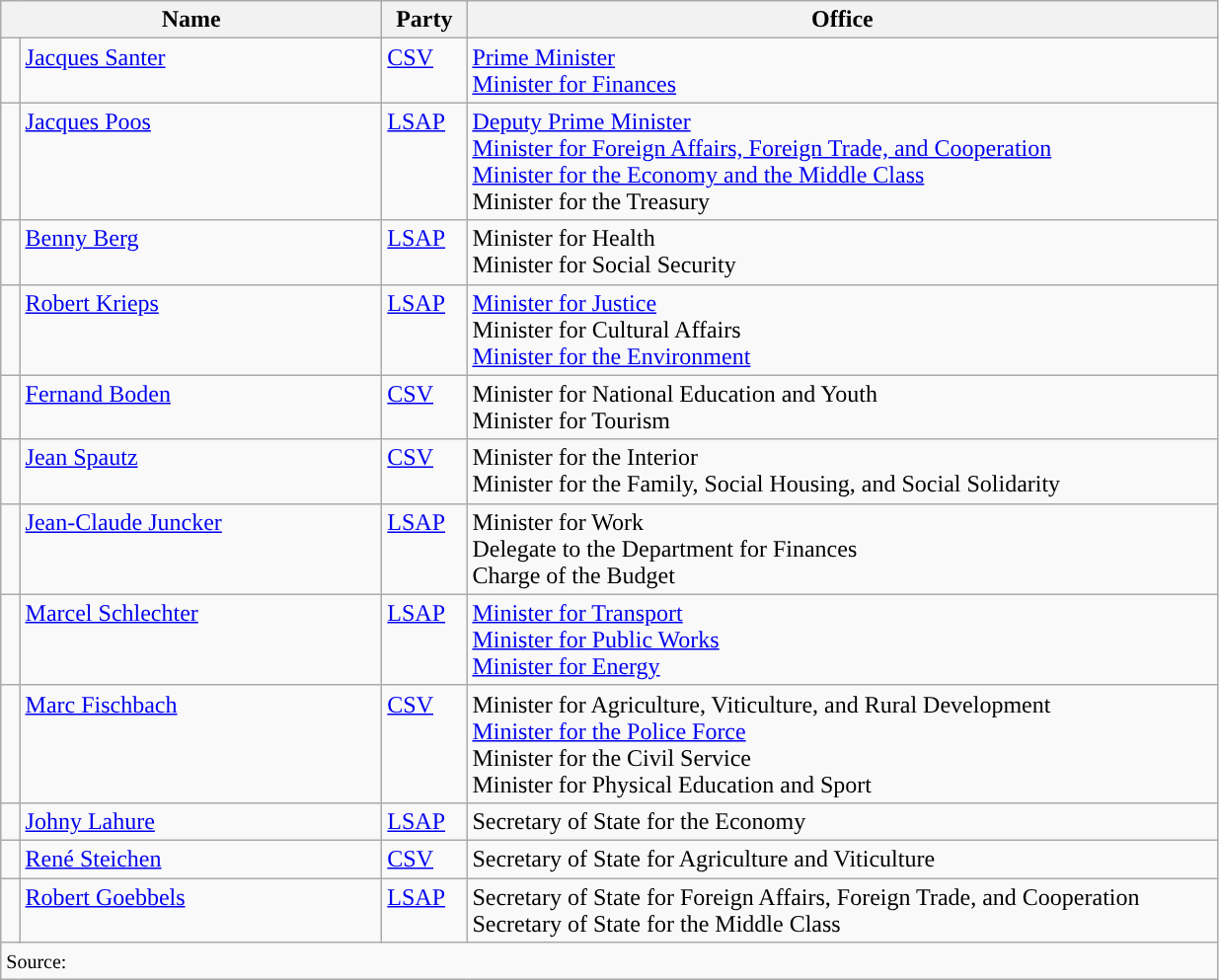<table class="wikitable">
<tr>
<th colspan=2 width=250px>Name</th>
<th width=50px>Party</th>
<th width=500px>Office</th>
</tr>
<tr>
<td style="background-color: "></td>
<td valign=top><a href='#'>Jacques Santer</a></td>
<td valign=top><a href='#'>CSV</a></td>
<td><a href='#'>Prime Minister</a> <br> <a href='#'>Minister for Finances</a></td>
</tr>
<tr>
<td style="background-color: "></td>
<td valign=top><a href='#'>Jacques Poos</a></td>
<td valign=top><a href='#'>LSAP</a></td>
<td><a href='#'>Deputy Prime Minister</a> <br> <a href='#'>Minister for Foreign Affairs, Foreign Trade, and Cooperation</a> <br> <a href='#'>Minister for the Economy and the Middle Class</a> <br> Minister for the Treasury</td>
</tr>
<tr>
<td style="background-color: "></td>
<td valign=top><a href='#'>Benny Berg</a></td>
<td valign=top><a href='#'>LSAP</a></td>
<td>Minister for Health <br> Minister for Social Security</td>
</tr>
<tr>
<td style="background-color: "></td>
<td valign=top><a href='#'>Robert Krieps</a></td>
<td valign=top><a href='#'>LSAP</a></td>
<td><a href='#'>Minister for Justice</a> <br> Minister for Cultural Affairs <br> <a href='#'>Minister for the Environment</a></td>
</tr>
<tr>
<td style="background-color: "></td>
<td valign=top><a href='#'>Fernand Boden</a></td>
<td valign=top><a href='#'>CSV</a></td>
<td>Minister for National Education and Youth <br> Minister for Tourism</td>
</tr>
<tr>
<td style="background-color: "></td>
<td valign=top><a href='#'>Jean Spautz</a></td>
<td valign=top><a href='#'>CSV</a></td>
<td>Minister for the Interior <br> Minister for the Family, Social Housing, and Social Solidarity</td>
</tr>
<tr>
<td style="background-color: "></td>
<td valign=top><a href='#'>Jean-Claude Juncker</a></td>
<td valign=top><a href='#'>LSAP</a></td>
<td>Minister for Work <br> Delegate to the Department for Finances <br> Charge of the Budget</td>
</tr>
<tr>
<td style="background-color: "></td>
<td valign=top><a href='#'>Marcel Schlechter</a></td>
<td valign=top><a href='#'>LSAP</a></td>
<td><a href='#'>Minister for Transport</a> <br> <a href='#'>Minister for Public Works</a> <br> <a href='#'>Minister for Energy</a></td>
</tr>
<tr>
<td style="background-color: "></td>
<td valign=top><a href='#'>Marc Fischbach</a></td>
<td valign=top><a href='#'>CSV</a></td>
<td>Minister for Agriculture, Viticulture, and Rural Development <br> <a href='#'>Minister for the Police Force</a> <br> Minister for the Civil Service <br> Minister for Physical Education and Sport</td>
</tr>
<tr>
<td style="background-color: "></td>
<td valign=top><a href='#'>Johny Lahure</a></td>
<td valign=top><a href='#'>LSAP</a></td>
<td>Secretary of State for the Economy</td>
</tr>
<tr>
<td style="background-color: "></td>
<td valign=top><a href='#'>René Steichen</a></td>
<td valign=top><a href='#'>CSV</a></td>
<td>Secretary of State for Agriculture and Viticulture</td>
</tr>
<tr>
<td style="background-color: "></td>
<td valign=top><a href='#'>Robert Goebbels</a></td>
<td valign=top><a href='#'>LSAP</a></td>
<td>Secretary of State for Foreign Affairs, Foreign Trade, and Cooperation <br> Secretary of State for the Middle Class</td>
</tr>
<tr>
<td colspan=4><small>Source: </small></td>
</tr>
</table>
